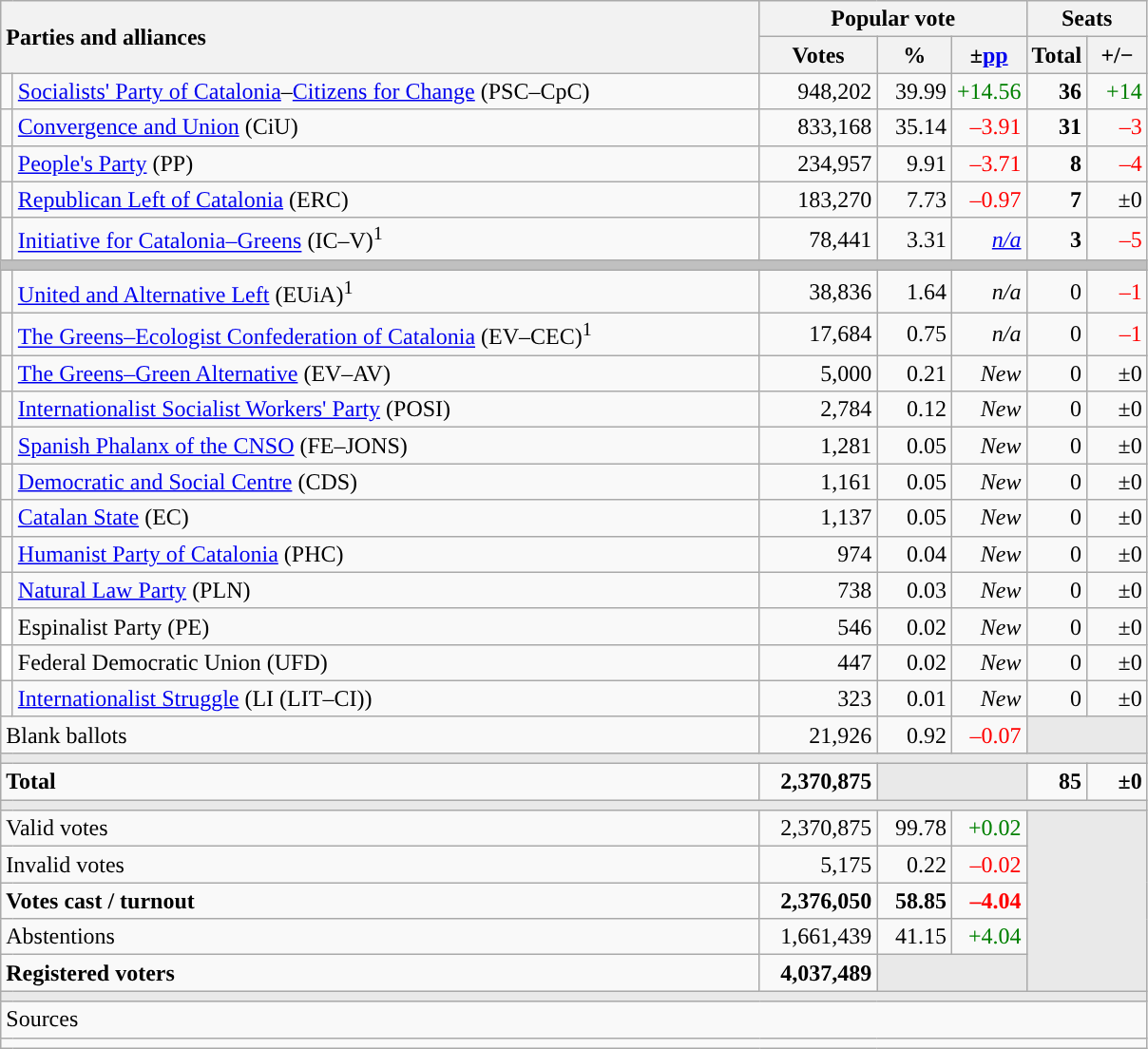<table class="wikitable" style="text-align:right;">
<tr>
<th style="text-align:left;" rowspan="2" colspan="2" width="525">Parties and alliances</th>
<th colspan="3">Popular vote</th>
<th colspan="2">Seats</th>
</tr>
<tr>
<th width="75">Votes</th>
<th width="45">%</th>
<th width="45">±<a href='#'>pp</a></th>
<th width="35">Total</th>
<th width="35">+/−</th>
</tr>
<tr>
<td width="1" style="color:inherit;background:"></td>
<td align="left"><a href='#'>Socialists' Party of Catalonia</a>–<a href='#'>Citizens for Change</a> (PSC–CpC)</td>
<td>948,202</td>
<td>39.99</td>
<td style="color:green;">+14.56</td>
<td><strong>36</strong></td>
<td style="color:green;">+14</td>
</tr>
<tr>
<td style="color:inherit;background:"></td>
<td align="left"><a href='#'>Convergence and Union</a> (CiU)</td>
<td>833,168</td>
<td>35.14</td>
<td style="color:red;">–3.91</td>
<td><strong>31</strong></td>
<td style="color:red;">–3</td>
</tr>
<tr>
<td style="color:inherit;background:"></td>
<td align="left"><a href='#'>People's Party</a> (PP)</td>
<td>234,957</td>
<td>9.91</td>
<td style="color:red;">–3.71</td>
<td><strong>8</strong></td>
<td style="color:red;">–4</td>
</tr>
<tr>
<td style="color:inherit;background:"></td>
<td align="left"><a href='#'>Republican Left of Catalonia</a> (ERC)</td>
<td>183,270</td>
<td>7.73</td>
<td style="color:red;">–0.97</td>
<td><strong>7</strong></td>
<td>±0</td>
</tr>
<tr>
<td style="color:inherit;background:"></td>
<td align="left"><a href='#'>Initiative for Catalonia–Greens</a> (IC–V)<sup>1</sup></td>
<td>78,441</td>
<td>3.31</td>
<td><em><a href='#'>n/a</a></em></td>
<td><strong>3</strong></td>
<td style="color:red;">–5</td>
</tr>
<tr>
<td colspan="7" bgcolor="#C0C0C0"></td>
</tr>
<tr>
<td style="color:inherit;background:"></td>
<td align="left"><a href='#'>United and Alternative Left</a> (EUiA)<sup>1</sup></td>
<td>38,836</td>
<td>1.64</td>
<td><em>n/a</em></td>
<td>0</td>
<td style="color:red;">–1</td>
</tr>
<tr>
<td style="color:inherit;background:"></td>
<td align="left"><a href='#'>The Greens–Ecologist Confederation of Catalonia</a> (EV–CEC)<sup>1</sup></td>
<td>17,684</td>
<td>0.75</td>
<td><em>n/a</em></td>
<td>0</td>
<td style="color:red;">–1</td>
</tr>
<tr>
<td style="color:inherit;background:"></td>
<td align="left"><a href='#'>The Greens–Green Alternative</a> (EV–AV)</td>
<td>5,000</td>
<td>0.21</td>
<td><em>New</em></td>
<td>0</td>
<td>±0</td>
</tr>
<tr>
<td style="color:inherit;background:"></td>
<td align="left"><a href='#'>Internationalist Socialist Workers' Party</a> (POSI)</td>
<td>2,784</td>
<td>0.12</td>
<td><em>New</em></td>
<td>0</td>
<td>±0</td>
</tr>
<tr>
<td style="color:inherit;background:"></td>
<td align="left"><a href='#'>Spanish Phalanx of the CNSO</a> (FE–JONS)</td>
<td>1,281</td>
<td>0.05</td>
<td><em>New</em></td>
<td>0</td>
<td>±0</td>
</tr>
<tr>
<td style="color:inherit;background:"></td>
<td align="left"><a href='#'>Democratic and Social Centre</a> (CDS)</td>
<td>1,161</td>
<td>0.05</td>
<td><em>New</em></td>
<td>0</td>
<td>±0</td>
</tr>
<tr>
<td style="color:inherit;background:"></td>
<td align="left"><a href='#'>Catalan State</a> (EC)</td>
<td>1,137</td>
<td>0.05</td>
<td><em>New</em></td>
<td>0</td>
<td>±0</td>
</tr>
<tr>
<td style="color:inherit;background:"></td>
<td align="left"><a href='#'>Humanist Party of Catalonia</a> (PHC)</td>
<td>974</td>
<td>0.04</td>
<td><em>New</em></td>
<td>0</td>
<td>±0</td>
</tr>
<tr>
<td style="color:inherit;background:"></td>
<td align="left"><a href='#'>Natural Law Party</a> (PLN)</td>
<td>738</td>
<td>0.03</td>
<td><em>New</em></td>
<td>0</td>
<td>±0</td>
</tr>
<tr>
<td bgcolor="white"></td>
<td align="left">Espinalist Party (PE)</td>
<td>546</td>
<td>0.02</td>
<td><em>New</em></td>
<td>0</td>
<td>±0</td>
</tr>
<tr>
<td bgcolor="white"></td>
<td align="left">Federal Democratic Union (UFD)</td>
<td>447</td>
<td>0.02</td>
<td><em>New</em></td>
<td>0</td>
<td>±0</td>
</tr>
<tr>
<td style="color:inherit;background:"></td>
<td align="left"><a href='#'>Internationalist Struggle</a> (LI (LIT–CI))</td>
<td>323</td>
<td>0.01</td>
<td><em>New</em></td>
<td>0</td>
<td>±0</td>
</tr>
<tr>
<td align="left" colspan="2">Blank ballots</td>
<td>21,926</td>
<td>0.92</td>
<td style="color:red;">–0.07</td>
<td bgcolor="#E9E9E9" colspan="2"></td>
</tr>
<tr>
<td colspan="7" bgcolor="#E9E9E9"></td>
</tr>
<tr style="font-weight:bold;">
<td align="left" colspan="2">Total</td>
<td>2,370,875</td>
<td bgcolor="#E9E9E9" colspan="2"></td>
<td>85</td>
<td>±0</td>
</tr>
<tr>
<td colspan="7" bgcolor="#E9E9E9"></td>
</tr>
<tr>
<td align="left" colspan="2">Valid votes</td>
<td>2,370,875</td>
<td>99.78</td>
<td style="color:green;">+0.02</td>
<td bgcolor="#E9E9E9" colspan="2" rowspan="5"></td>
</tr>
<tr>
<td align="left" colspan="2">Invalid votes</td>
<td>5,175</td>
<td>0.22</td>
<td style="color:red;">–0.02</td>
</tr>
<tr style="font-weight:bold;">
<td align="left" colspan="2">Votes cast / turnout</td>
<td>2,376,050</td>
<td>58.85</td>
<td style="color:red;">–4.04</td>
</tr>
<tr>
<td align="left" colspan="2">Abstentions</td>
<td>1,661,439</td>
<td>41.15</td>
<td style="color:green;">+4.04</td>
</tr>
<tr style="font-weight:bold;">
<td align="left" colspan="2">Registered voters</td>
<td>4,037,489</td>
<td bgcolor="#E9E9E9" colspan="2"></td>
</tr>
<tr>
<td colspan="7" bgcolor="#E9E9E9"></td>
</tr>
<tr>
<td align="left" colspan="7">Sources</td>
</tr>
<tr>
<td colspan="7" style="text-align:left; max-width:790px;"></td>
</tr>
</table>
